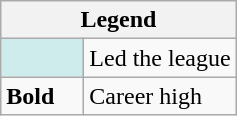<table class="wikitable mw-collapsible mw-collapsed">
<tr>
<th colspan="2">Legend</th>
</tr>
<tr>
<td style="background:#cfecec; width:3em;"></td>
<td>Led the league</td>
</tr>
<tr>
<td><strong>Bold</strong></td>
<td>Career high</td>
</tr>
</table>
